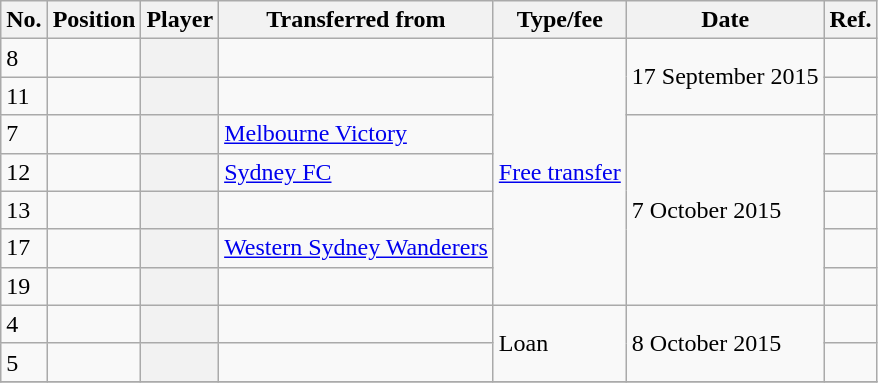<table class="wikitable plainrowheaders sortable" style="text-align:center; text-align:left">
<tr>
<th scope="col">No.</th>
<th scope="col">Position</th>
<th scope="col">Player</th>
<th scope="col">Transferred from</th>
<th scope="col">Type/fee</th>
<th scope="col">Date</th>
<th class="unsortable" scope="col">Ref.</th>
</tr>
<tr>
<td>8</td>
<td></td>
<th scope="row"></th>
<td></td>
<td rowspan="7"><a href='#'>Free transfer</a></td>
<td rowspan="2">17 September 2015</td>
<td></td>
</tr>
<tr>
<td>11</td>
<td></td>
<th scope="row"></th>
<td></td>
<td></td>
</tr>
<tr>
<td>7</td>
<td></td>
<th scope="row"></th>
<td><a href='#'>Melbourne Victory</a></td>
<td rowspan="5">7 October 2015</td>
<td></td>
</tr>
<tr>
<td>12</td>
<td></td>
<th scope="row"></th>
<td><a href='#'>Sydney FC</a></td>
<td></td>
</tr>
<tr>
<td>13</td>
<td></td>
<th scope="row"></th>
<td></td>
<td></td>
</tr>
<tr>
<td>17</td>
<td></td>
<th scope="row"></th>
<td><a href='#'>Western Sydney Wanderers</a></td>
<td></td>
</tr>
<tr>
<td>19</td>
<td></td>
<th scope="row"></th>
<td></td>
<td></td>
</tr>
<tr>
<td>4</td>
<td></td>
<th scope="row"></th>
<td></td>
<td rowspan="2">Loan</td>
<td rowspan="2">8 October 2015</td>
<td></td>
</tr>
<tr>
<td>5</td>
<td></td>
<th scope="row"></th>
<td></td>
<td></td>
</tr>
<tr>
</tr>
</table>
